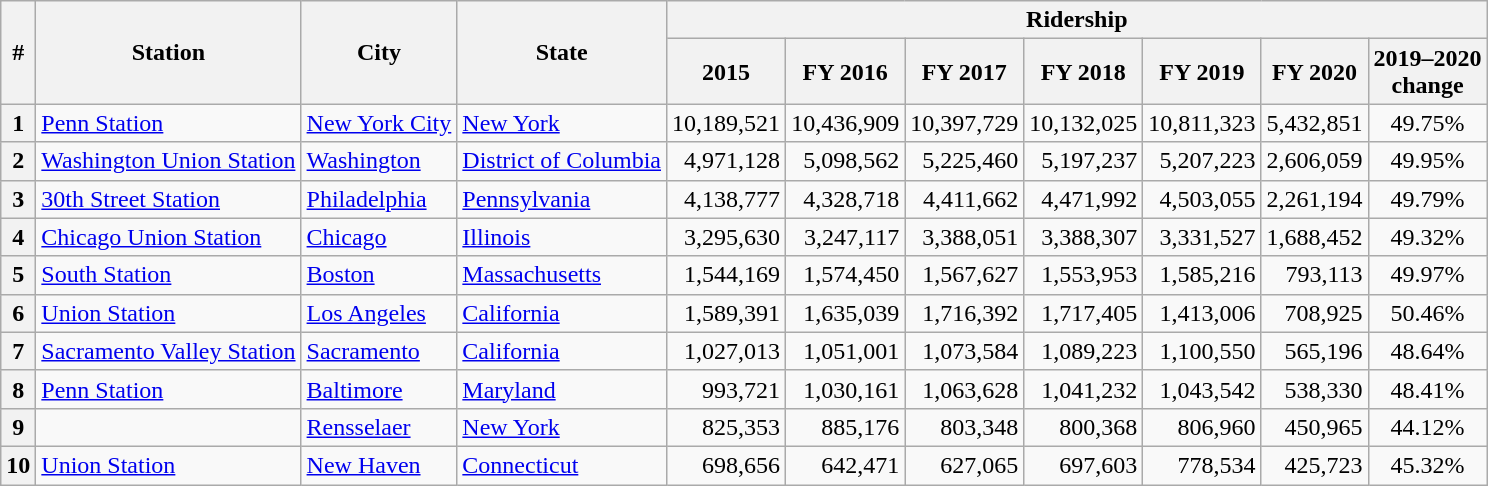<table class="wikitable sortable sticky-header-multi">
<tr>
<th rowspan = 2>#</th>
<th rowspan = 2>Station</th>
<th rowspan = 2>City</th>
<th rowspan = 2>State</th>
<th colspan = 7>Ridership</th>
</tr>
<tr>
<th> 2015</th>
<th>FY 2016</th>
<th>FY 2017</th>
<th>FY 2018</th>
<th>FY 2019</th>
<th>FY 2020</th>
<th>2019–2020<br>change</th>
</tr>
<tr>
<th>1</th>
<td><a href='#'>Penn Station</a></td>
<td><a href='#'>New York City</a></td>
<td><a href='#'>New York</a></td>
<td align="right">10,189,521</td>
<td align="right">10,436,909</td>
<td align="right">10,397,729</td>
<td align="right">10,132,025</td>
<td align="right">10,811,323</td>
<td align="right">5,432,851</td>
<td align="center"> 49.75%</td>
</tr>
<tr>
<th>2</th>
<td><a href='#'>Washington Union Station</a></td>
<td><a href='#'>Washington</a></td>
<td><a href='#'>District of Columbia</a></td>
<td align="right">4,971,128</td>
<td align="right">5,098,562</td>
<td align="right">5,225,460</td>
<td align="right">5,197,237</td>
<td align="right">5,207,223</td>
<td align="right">2,606,059</td>
<td align="center"> 49.95%</td>
</tr>
<tr>
<th>3</th>
<td><a href='#'>30th Street Station</a></td>
<td><a href='#'>Philadelphia</a></td>
<td><a href='#'>Pennsylvania</a></td>
<td align="right">4,138,777</td>
<td align="right">4,328,718</td>
<td align="right">4,411,662</td>
<td align="right">4,471,992</td>
<td align="right">4,503,055</td>
<td align="right">2,261,194</td>
<td align="center"> 49.79%</td>
</tr>
<tr>
<th>4</th>
<td><a href='#'>Chicago Union Station</a></td>
<td><a href='#'>Chicago</a></td>
<td><a href='#'>Illinois</a></td>
<td align="right">3,295,630</td>
<td align="right">3,247,117</td>
<td align="right">3,388,051</td>
<td align="right">3,388,307</td>
<td align="right">3,331,527</td>
<td align="right">1,688,452</td>
<td align="center"> 49.32%</td>
</tr>
<tr>
<th>5</th>
<td><a href='#'>South Station</a></td>
<td><a href='#'>Boston</a></td>
<td><a href='#'>Massachusetts</a></td>
<td align="right">1,544,169</td>
<td align="right">1,574,450</td>
<td align="right">1,567,627</td>
<td align="right">1,553,953</td>
<td align="right">1,585,216</td>
<td align="right">793,113</td>
<td align="center"> 49.97%</td>
</tr>
<tr>
<th>6</th>
<td><a href='#'>Union Station</a></td>
<td><a href='#'>Los Angeles</a></td>
<td><a href='#'>California</a></td>
<td align="right">1,589,391</td>
<td align="right">1,635,039</td>
<td align="right">1,716,392</td>
<td align="right">1,717,405</td>
<td align="right">1,413,006</td>
<td align="right">708,925</td>
<td align="center"> 50.46%</td>
</tr>
<tr>
<th>7</th>
<td><a href='#'>Sacramento Valley Station</a></td>
<td><a href='#'>Sacramento</a></td>
<td><a href='#'>California</a></td>
<td align="right">1,027,013</td>
<td align="right">1,051,001</td>
<td align="right">1,073,584</td>
<td align="right">1,089,223</td>
<td align="right">1,100,550</td>
<td align="right">565,196</td>
<td align="center"> 48.64%</td>
</tr>
<tr>
<th>8</th>
<td><a href='#'>Penn Station</a></td>
<td><a href='#'>Baltimore</a></td>
<td><a href='#'>Maryland</a></td>
<td align="right">993,721</td>
<td align="right">1,030,161</td>
<td align="right">1,063,628</td>
<td align="right">1,041,232</td>
<td align="right">1,043,542</td>
<td align="right">538,330</td>
<td align="center"> 48.41%</td>
</tr>
<tr>
<th>9</th>
<td></td>
<td><a href='#'>Rensselaer</a></td>
<td><a href='#'>New York</a></td>
<td align="right">825,353</td>
<td align="right">885,176</td>
<td align="right">803,348</td>
<td align="right">800,368</td>
<td align="right">806,960</td>
<td align="right">450,965</td>
<td align="center"> 44.12%</td>
</tr>
<tr>
<th>10</th>
<td><a href='#'>Union Station</a></td>
<td><a href='#'>New Haven</a></td>
<td><a href='#'>Connecticut</a></td>
<td align="right">698,656</td>
<td align="right">642,471</td>
<td align="right">627,065</td>
<td align="right">697,603</td>
<td align="right">778,534</td>
<td align="right">425,723</td>
<td align="center"> 45.32%</td>
</tr>
</table>
